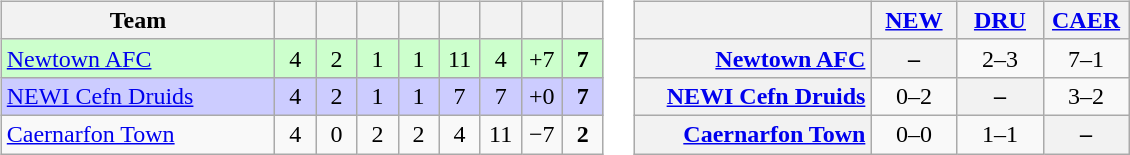<table>
<tr>
<td><br><table class="wikitable" style="text-align: center;">
<tr>
<th width=175>Team</th>
<th width=20></th>
<th width=20></th>
<th width=20></th>
<th width=20></th>
<th width=20></th>
<th width=20></th>
<th width=20></th>
<th width=20></th>
</tr>
<tr bgcolor="#ccffcc">
<td align=left><a href='#'>Newtown AFC</a></td>
<td>4</td>
<td>2</td>
<td>1</td>
<td>1</td>
<td>11</td>
<td>4</td>
<td>+7</td>
<td><strong>7</strong></td>
</tr>
<tr bgcolor="#ccccff">
<td align=left><a href='#'>NEWI Cefn Druids</a></td>
<td>4</td>
<td>2</td>
<td>1</td>
<td>1</td>
<td>7</td>
<td>7</td>
<td>+0</td>
<td><strong>7</strong></td>
</tr>
<tr>
<td align=left><a href='#'>Caernarfon Town</a></td>
<td>4</td>
<td>0</td>
<td>2</td>
<td>2</td>
<td>4</td>
<td>11</td>
<td>−7</td>
<td><strong>2</strong></td>
</tr>
</table>
</td>
<td><br><table class="wikitable" style="text-align:center">
<tr>
<th width="150"> </th>
<th width="50"><a href='#'>NEW</a></th>
<th width="50"><a href='#'>DRU</a></th>
<th width="50"><a href='#'>CAER</a></th>
</tr>
<tr>
<th style="text-align:right;"><a href='#'>Newtown AFC</a></th>
<th>–</th>
<td title="Newtown AFC v NEWI Cefn Druids">2–3</td>
<td title="Newtown AFC v Caernarfon Town">7–1</td>
</tr>
<tr>
<th style="text-align:right;"><a href='#'>NEWI Cefn Druids</a></th>
<td title="NEWI Cefn Druids v Newtown AFC">0–2</td>
<th>–</th>
<td title="NEWI Cefn Druids v Caernarfon Town">3–2</td>
</tr>
<tr>
<th style="text-align:right;"><a href='#'>Caernarfon Town</a></th>
<td title="Caernarfon Town v Newtown AFC">0–0</td>
<td title="Caernarfon Town v NEWI Cefn Druids">1–1</td>
<th>–</th>
</tr>
</table>
</td>
</tr>
</table>
